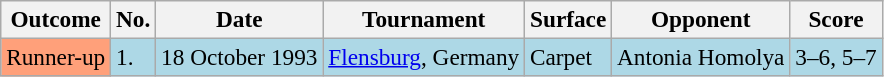<table class="sortable wikitable" style=font-size:97%>
<tr>
<th>Outcome</th>
<th>No.</th>
<th>Date</th>
<th>Tournament</th>
<th>Surface</th>
<th>Opponent</th>
<th>Score</th>
</tr>
<tr style="background:lightblue;">
<td style="background:#ffa07a;">Runner-up</td>
<td>1.</td>
<td>18 October 1993</td>
<td><a href='#'>Flensburg</a>, Germany</td>
<td>Carpet</td>
<td> Antonia Homolya</td>
<td>3–6, 5–7</td>
</tr>
</table>
